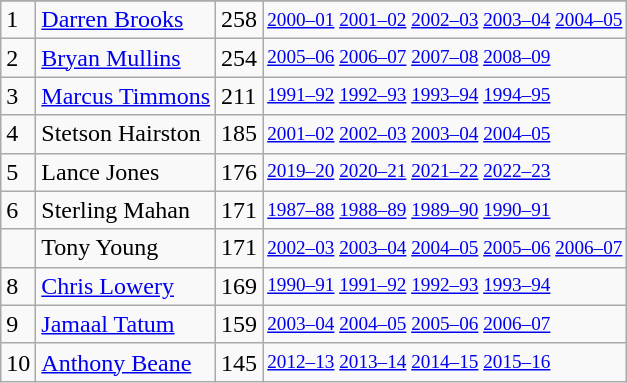<table class="wikitable">
<tr>
</tr>
<tr>
<td>1</td>
<td><a href='#'>Darren Brooks</a></td>
<td>258</td>
<td style="font-size:80%;"><a href='#'>2000–01</a> <a href='#'>2001–02</a> <a href='#'>2002–03</a> <a href='#'>2003–04</a> <a href='#'>2004–05</a></td>
</tr>
<tr>
<td>2</td>
<td><a href='#'>Bryan Mullins</a></td>
<td>254</td>
<td style="font-size:80%;"><a href='#'>2005–06</a> <a href='#'>2006–07</a> <a href='#'>2007–08</a> <a href='#'>2008–09</a></td>
</tr>
<tr>
<td>3</td>
<td><a href='#'>Marcus Timmons</a></td>
<td>211</td>
<td style="font-size:80%;"><a href='#'>1991–92</a> <a href='#'>1992–93</a> <a href='#'>1993–94</a> <a href='#'>1994–95</a></td>
</tr>
<tr>
<td>4</td>
<td>Stetson Hairston</td>
<td>185</td>
<td style="font-size:80%;"><a href='#'>2001–02</a> <a href='#'>2002–03</a> <a href='#'>2003–04</a> <a href='#'>2004–05</a></td>
</tr>
<tr>
<td>5</td>
<td>Lance Jones</td>
<td>176</td>
<td style="font-size:80%;"><a href='#'>2019–20</a> <a href='#'>2020–21</a> <a href='#'>2021–22</a> <a href='#'>2022–23</a></td>
</tr>
<tr>
<td>6</td>
<td>Sterling Mahan</td>
<td>171</td>
<td style="font-size:80%;"><a href='#'>1987–88</a> <a href='#'>1988–89</a> <a href='#'>1989–90</a> <a href='#'>1990–91</a></td>
</tr>
<tr>
<td></td>
<td>Tony Young</td>
<td>171</td>
<td style="font-size:80%;"><a href='#'>2002–03</a> <a href='#'>2003–04</a> <a href='#'>2004–05</a> <a href='#'>2005–06</a> <a href='#'>2006–07</a></td>
</tr>
<tr>
<td>8</td>
<td><a href='#'>Chris Lowery</a></td>
<td>169</td>
<td style="font-size:80%;"><a href='#'>1990–91</a> <a href='#'>1991–92</a> <a href='#'>1992–93</a> <a href='#'>1993–94</a></td>
</tr>
<tr>
<td>9</td>
<td><a href='#'>Jamaal Tatum</a></td>
<td>159</td>
<td style="font-size:80%;"><a href='#'>2003–04</a> <a href='#'>2004–05</a> <a href='#'>2005–06</a> <a href='#'>2006–07</a></td>
</tr>
<tr>
<td>10</td>
<td><a href='#'>Anthony Beane</a></td>
<td>145</td>
<td style="font-size:80%;"><a href='#'>2012–13</a> <a href='#'>2013–14</a> <a href='#'>2014–15</a> <a href='#'>2015–16</a></td>
</tr>
</table>
